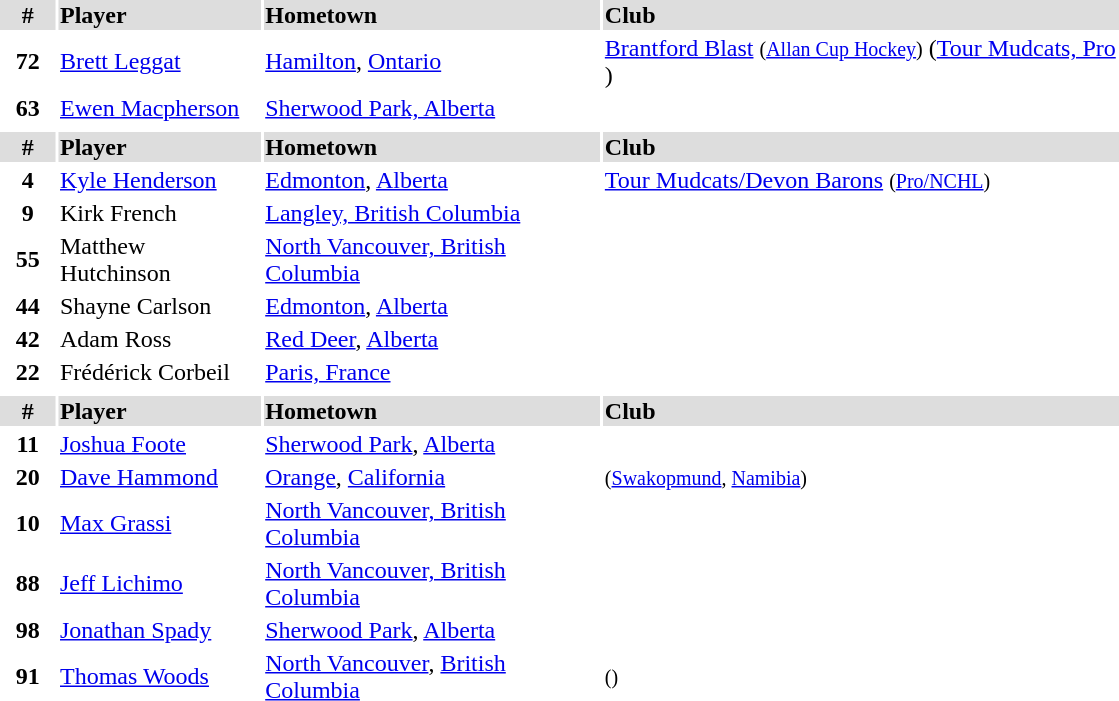<table width="750">
<tr>
<th colspan="9"></th>
</tr>
<tr bgcolor="#dddddd">
<th width="5%">#</th>
<td align="left!!width=35%"><strong>Player</strong></td>
<td align="center!!width=20%"><strong>Hometown</strong></td>
<td align="center!!width=35%"><strong>Club</strong></td>
</tr>
<tr>
<th><strong>72</strong></th>
<td><a href='#'>Brett Leggat</a></td>
<td><a href='#'>Hamilton</a>, <a href='#'>Ontario</a></td>
<td> <a href='#'>Brantford Blast</a> <small>(<a href='#'>Allan Cup Hockey</a>)</small> (<a href='#'>Tour Mudcats, Pro</a> )</td>
</tr>
<tr>
<th>63</th>
<td><a href='#'>Ewen Macpherson</a></td>
<td><a href='#'>Sherwood Park, Alberta</a></td>
<td></td>
</tr>
<tr>
<th colspan="9"></th>
</tr>
<tr bgcolor="#dddddd">
<th width="5%">#</th>
<td align="left!!width=35%"><strong>Player</strong></td>
<td align="center!!width=20%"><strong>Hometown</strong></td>
<td align="center!!width=35%"><strong>Club</strong></td>
</tr>
<tr>
<th><strong>4</strong></th>
<td><a href='#'>Kyle Henderson</a></td>
<td><a href='#'>Edmonton</a>, <a href='#'>Alberta</a></td>
<td> <a href='#'>Tour Mudcats/Devon Barons</a> <small>(<a href='#'>Pro/NCHL</a>)</small></td>
</tr>
<tr>
<th>9</th>
<td>Kirk French</td>
<td><a href='#'>Langley, British Columbia</a></td>
<td></td>
</tr>
<tr>
<th>55</th>
<td>Matthew Hutchinson</td>
<td><a href='#'>North Vancouver, British Columbia</a></td>
<td></td>
</tr>
<tr>
<th>44</th>
<td>Shayne Carlson</td>
<td><a href='#'>Edmonton</a>, <a href='#'>Alberta</a></td>
<td></td>
</tr>
<tr>
<th>42</th>
<td>Adam Ross</td>
<td><a href='#'>Red Deer</a>, <a href='#'>Alberta</a></td>
<td></td>
</tr>
<tr>
<th>22</th>
<td>Frédérick Corbeil</td>
<td><a href='#'>Paris, France</a></td>
<td></td>
</tr>
<tr>
<th colspan="9"></th>
</tr>
<tr bgcolor="#dddddd">
<th width="5%">#</th>
<td align="left!!width=35%"><strong>Player</strong></td>
<td align="center!!width=20%"><strong>Hometown</strong></td>
<td align="center!!width=35%"><strong>Club</strong></td>
</tr>
<tr>
<th><strong>11</strong></th>
<td><a href='#'>Joshua Foote</a></td>
<td><a href='#'>Sherwood Park</a>, <a href='#'>Alberta</a></td>
<td></td>
</tr>
<tr>
<th><strong>20</strong></th>
<td><a href='#'>Dave Hammond</a></td>
<td><a href='#'>Orange</a>, <a href='#'>California</a></td>
<td>  <small>(<a href='#'>Swakopmund</a>, <a href='#'>Namibia</a>)</small></td>
</tr>
<tr>
<th>10</th>
<td><a href='#'>Max Grassi</a></td>
<td><a href='#'>North Vancouver, British Columbia</a></td>
<td></td>
</tr>
<tr>
<th>88</th>
<td><a href='#'>Jeff Lichimo</a></td>
<td><a href='#'>North Vancouver, British Columbia</a></td>
<td></td>
</tr>
<tr>
<th>98</th>
<td><a href='#'>Jonathan Spady</a></td>
<td><a href='#'>Sherwood Park</a>, <a href='#'>Alberta</a></td>
<td></td>
</tr>
<tr>
<th>91</th>
<td><a href='#'>Thomas Woods</a></td>
<td><a href='#'>North Vancouver</a>, <a href='#'>British Columbia</a></td>
<td>  <small>()</small></td>
</tr>
</table>
